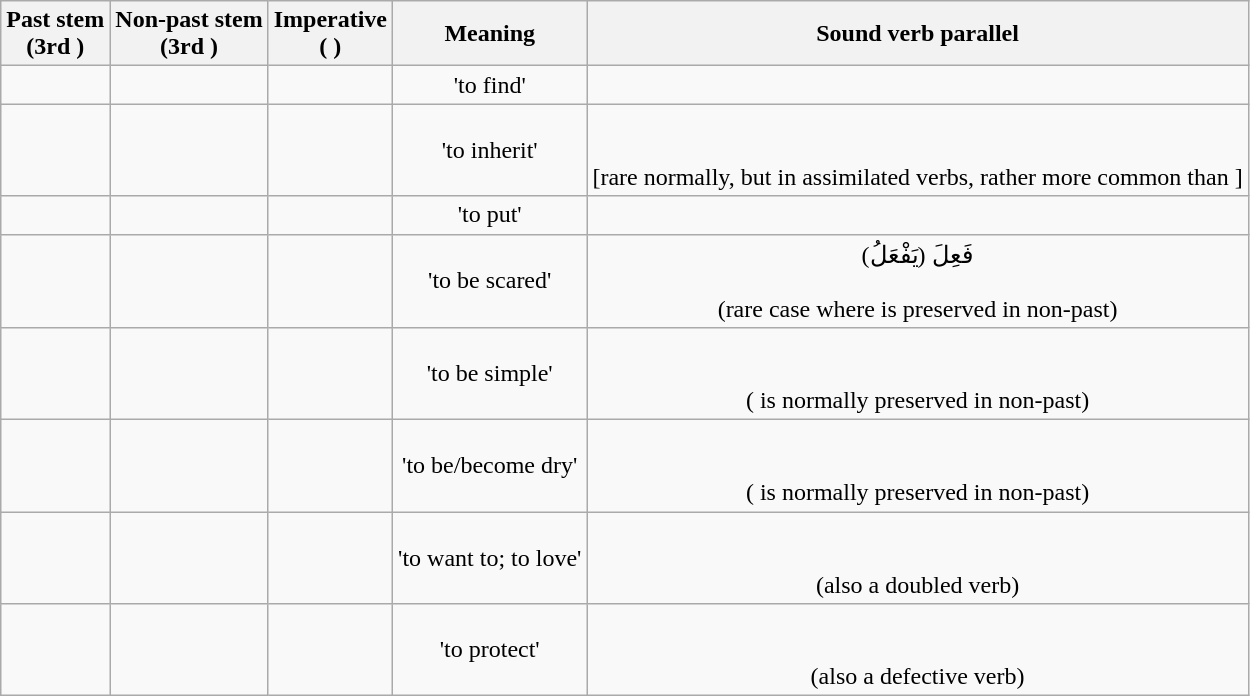<table class="wikitable" style="text-align:center">
<tr>
<th>Past stem<br>(3rd  )</th>
<th>Non-past stem<br>(3rd  )</th>
<th>Imperative<br>( )</th>
<th>Meaning</th>
<th>Sound verb parallel</th>
</tr>
<tr>
<td> <br> </td>
<td> <br> </td>
<td> <br> </td>
<td>'to find'</td>
<td><br></td>
</tr>
<tr>
<td> <br> </td>
<td> <br> </td>
<td> <br> </td>
<td>'to inherit'</td>
<td> <br>  <br>[rare normally, but in assimilated verbs, rather more common than  ]</td>
</tr>
<tr>
<td> <br> </td>
<td> <br> </td>
<td> <br> </td>
<td>'to put'</td>
<td> <br></td>
</tr>
<tr>
<td> <br> </td>
<td> <br> </td>
<td> <br> </td>
<td>'to be scared'</td>
<td>(فَعِلَ (يَفْعَلُ<br>  <br>(rare case where   is preserved in non-past)</td>
</tr>
<tr>
<td> <br> </td>
<td> <br> </td>
<td> <br> </td>
<td>'to be simple'</td>
<td> <br>  <br>(  is normally preserved in non-past)</td>
</tr>
<tr>
<td> <br> </td>
<td> <br> </td>
<td> <br> </td>
<td>'to be/become dry'</td>
<td> <br>  <br>(  is normally preserved in non-past)</td>
</tr>
<tr>
<td> <br> </td>
<td> <br> </td>
<td> <br></td>
<td>'to want to; to love'</td>
<td> <br>  <br> (also a doubled verb)</td>
</tr>
<tr>
<td> <br> </td>
<td> <br> </td>
<td> <br> </td>
<td>'to protect'</td>
<td> <br>  <br>(also a defective verb)</td>
</tr>
</table>
